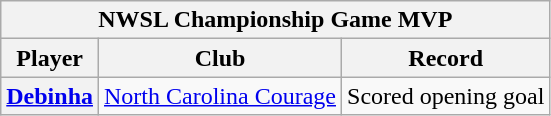<table class="wikitable">
<tr>
<th colspan=3>NWSL Championship Game MVP</th>
</tr>
<tr>
<th>Player</th>
<th>Club</th>
<th>Record</th>
</tr>
<tr>
<th><strong> <a href='#'>Debinha</a></strong></th>
<td><a href='#'>North Carolina Courage</a></td>
<td>Scored opening goal</td>
</tr>
</table>
